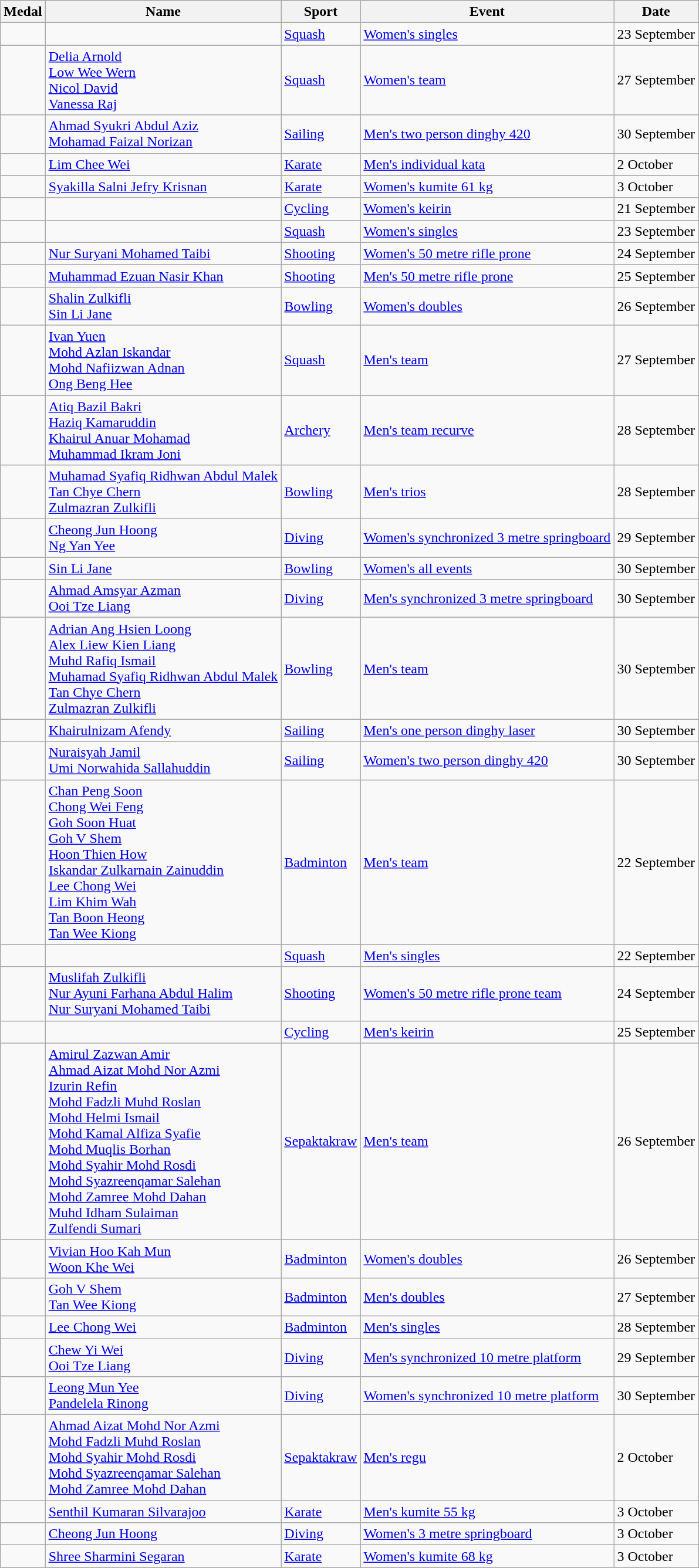<table class="wikitable sortable" style="font-size:100%">
<tr>
<th>Medal</th>
<th>Name</th>
<th>Sport</th>
<th>Event</th>
<th>Date</th>
</tr>
<tr>
<td></td>
<td></td>
<td><a href='#'>Squash</a></td>
<td><a href='#'>Women's singles</a></td>
<td>23 September</td>
</tr>
<tr>
<td></td>
<td><a href='#'>Delia Arnold</a><br><a href='#'>Low Wee Wern</a><br><a href='#'>Nicol David</a><br><a href='#'>Vanessa Raj</a></td>
<td><a href='#'>Squash</a></td>
<td><a href='#'>Women's team</a></td>
<td>27 September</td>
</tr>
<tr>
<td></td>
<td><a href='#'>Ahmad Syukri Abdul Aziz</a><br><a href='#'>Mohamad Faizal Norizan</a></td>
<td><a href='#'>Sailing</a></td>
<td><a href='#'>Men's two person dinghy 420</a></td>
<td>30 September</td>
</tr>
<tr>
<td></td>
<td><a href='#'>Lim Chee Wei</a></td>
<td><a href='#'>Karate</a></td>
<td><a href='#'>Men's individual kata</a></td>
<td>2 October</td>
</tr>
<tr>
<td></td>
<td><a href='#'>Syakilla Salni Jefry Krisnan</a></td>
<td><a href='#'>Karate</a></td>
<td><a href='#'>Women's kumite 61 kg</a></td>
<td>3 October</td>
</tr>
<tr>
<td></td>
<td></td>
<td><a href='#'>Cycling</a></td>
<td><a href='#'>Women's keirin</a></td>
<td>21 September</td>
</tr>
<tr>
<td></td>
<td></td>
<td><a href='#'>Squash</a></td>
<td><a href='#'>Women's singles</a></td>
<td>23 September</td>
</tr>
<tr>
<td></td>
<td><a href='#'>Nur Suryani Mohamed Taibi</a></td>
<td><a href='#'>Shooting</a></td>
<td><a href='#'>Women's 50 metre rifle prone</a></td>
<td>24 September</td>
</tr>
<tr>
<td></td>
<td><a href='#'>Muhammad Ezuan Nasir Khan</a></td>
<td><a href='#'>Shooting</a></td>
<td><a href='#'>Men's 50 metre rifle prone</a></td>
<td>25 September</td>
</tr>
<tr>
<td></td>
<td><a href='#'>Shalin Zulkifli</a><br><a href='#'>Sin Li Jane</a></td>
<td><a href='#'>Bowling</a></td>
<td><a href='#'>Women's doubles</a></td>
<td>26 September</td>
</tr>
<tr>
<td></td>
<td><a href='#'>Ivan Yuen</a><br><a href='#'>Mohd Azlan Iskandar</a><br><a href='#'>Mohd Nafiizwan Adnan</a><br><a href='#'>Ong Beng Hee</a></td>
<td><a href='#'>Squash</a></td>
<td><a href='#'>Men's team</a></td>
<td>27 September</td>
</tr>
<tr>
<td></td>
<td><a href='#'>Atiq Bazil Bakri</a><br><a href='#'>Haziq Kamaruddin</a><br><a href='#'>Khairul Anuar Mohamad</a><br><a href='#'>Muhammad Ikram Joni</a></td>
<td><a href='#'>Archery</a></td>
<td><a href='#'>Men's team recurve</a></td>
<td>28 September</td>
</tr>
<tr>
<td></td>
<td><a href='#'>Muhamad Syafiq Ridhwan Abdul Malek</a><br><a href='#'>Tan Chye Chern</a><br><a href='#'>Zulmazran Zulkifli</a></td>
<td><a href='#'>Bowling</a></td>
<td><a href='#'>Men's trios</a></td>
<td>28 September</td>
</tr>
<tr>
<td></td>
<td><a href='#'>Cheong Jun Hoong</a><br><a href='#'>Ng Yan Yee</a></td>
<td><a href='#'>Diving</a></td>
<td><a href='#'>Women's synchronized 3 metre springboard</a></td>
<td>29 September</td>
</tr>
<tr>
<td></td>
<td><a href='#'>Sin Li Jane</a></td>
<td><a href='#'>Bowling</a></td>
<td><a href='#'>Women's all events</a></td>
<td>30 September</td>
</tr>
<tr>
<td></td>
<td><a href='#'>Ahmad Amsyar Azman</a><br><a href='#'>Ooi Tze Liang</a></td>
<td><a href='#'>Diving</a></td>
<td><a href='#'>Men's synchronized 3 metre springboard</a></td>
<td>30 September</td>
</tr>
<tr>
<td></td>
<td><a href='#'>Adrian Ang Hsien Loong</a><br><a href='#'>Alex Liew Kien Liang</a><br><a href='#'>Muhd Rafiq Ismail</a><br><a href='#'>Muhamad Syafiq Ridhwan Abdul Malek</a><br><a href='#'>Tan Chye Chern</a><br><a href='#'>Zulmazran Zulkifli</a></td>
<td><a href='#'>Bowling</a></td>
<td><a href='#'>Men's team</a></td>
<td>30 September</td>
</tr>
<tr>
<td></td>
<td><a href='#'>Khairulnizam Afendy</a></td>
<td><a href='#'>Sailing</a></td>
<td><a href='#'>Men's one person dinghy laser</a></td>
<td>30 September</td>
</tr>
<tr>
<td></td>
<td><a href='#'>Nuraisyah Jamil</a><br><a href='#'>Umi Norwahida Sallahuddin</a></td>
<td><a href='#'>Sailing</a></td>
<td><a href='#'>Women's two person dinghy 420</a></td>
<td>30 September</td>
</tr>
<tr>
<td></td>
<td><a href='#'>Chan Peng Soon</a><br><a href='#'>Chong Wei Feng</a><br><a href='#'>Goh Soon Huat</a><br><a href='#'>Goh V Shem</a><br><a href='#'>Hoon Thien How</a><br><a href='#'>Iskandar Zulkarnain Zainuddin</a><br><a href='#'>Lee Chong Wei</a><br><a href='#'>Lim Khim Wah</a><br><a href='#'>Tan Boon Heong</a><br><a href='#'>Tan Wee Kiong</a></td>
<td><a href='#'>Badminton</a></td>
<td><a href='#'>Men's team</a></td>
<td>22 September</td>
</tr>
<tr>
<td></td>
<td></td>
<td><a href='#'>Squash</a></td>
<td><a href='#'>Men's singles</a></td>
<td>22 September</td>
</tr>
<tr>
<td></td>
<td><a href='#'>Muslifah Zulkifli</a><br><a href='#'>Nur Ayuni Farhana Abdul Halim</a><br><a href='#'>Nur Suryani Mohamed Taibi</a></td>
<td><a href='#'>Shooting</a></td>
<td><a href='#'>Women's 50 metre rifle prone team</a></td>
<td>24 September</td>
</tr>
<tr>
<td></td>
<td></td>
<td><a href='#'>Cycling</a></td>
<td><a href='#'>Men's keirin</a></td>
<td>25 September</td>
</tr>
<tr>
<td></td>
<td><a href='#'>Amirul Zazwan Amir</a><br><a href='#'>Ahmad Aizat Mohd Nor Azmi</a><br><a href='#'>Izurin Refin</a><br><a href='#'>Mohd Fadzli Muhd Roslan</a><br><a href='#'>Mohd Helmi Ismail</a><br><a href='#'>Mohd Kamal Alfiza Syafie</a><br><a href='#'>Mohd Muqlis Borhan</a><br><a href='#'>Mohd Syahir Mohd Rosdi</a><br><a href='#'>Mohd Syazreenqamar Salehan</a><br><a href='#'>Mohd Zamree Mohd Dahan</a><br><a href='#'>Muhd Idham Sulaiman</a><br><a href='#'>Zulfendi Sumari</a></td>
<td><a href='#'>Sepaktakraw</a></td>
<td><a href='#'>Men's team</a></td>
<td>26 September</td>
</tr>
<tr>
<td></td>
<td><a href='#'>Vivian Hoo Kah Mun</a><br><a href='#'>Woon Khe Wei</a></td>
<td><a href='#'>Badminton</a></td>
<td><a href='#'>Women's doubles</a></td>
<td>26 September</td>
</tr>
<tr>
<td></td>
<td><a href='#'>Goh V Shem</a><br><a href='#'>Tan Wee Kiong</a></td>
<td><a href='#'>Badminton</a></td>
<td><a href='#'>Men's doubles</a></td>
<td>27 September</td>
</tr>
<tr>
<td></td>
<td><a href='#'>Lee Chong Wei</a></td>
<td><a href='#'>Badminton</a></td>
<td><a href='#'>Men's singles</a></td>
<td>28 September</td>
</tr>
<tr>
<td></td>
<td><a href='#'>Chew Yi Wei</a><br><a href='#'>Ooi Tze Liang</a></td>
<td><a href='#'>Diving</a></td>
<td><a href='#'>Men's synchronized 10 metre platform</a></td>
<td>29 September</td>
</tr>
<tr>
<td></td>
<td><a href='#'>Leong Mun Yee</a><br><a href='#'>Pandelela Rinong</a></td>
<td><a href='#'>Diving</a></td>
<td><a href='#'>Women's synchronized 10 metre platform</a></td>
<td>30 September</td>
</tr>
<tr>
<td></td>
<td><a href='#'>Ahmad Aizat Mohd Nor Azmi</a><br><a href='#'>Mohd Fadzli Muhd Roslan</a><br><a href='#'>Mohd Syahir Mohd Rosdi</a><br><a href='#'>Mohd Syazreenqamar Salehan</a><br><a href='#'>Mohd Zamree Mohd Dahan</a></td>
<td><a href='#'>Sepaktakraw</a></td>
<td><a href='#'>Men's regu</a></td>
<td>2 October</td>
</tr>
<tr>
<td></td>
<td><a href='#'>Senthil Kumaran Silvarajoo</a></td>
<td><a href='#'>Karate</a></td>
<td><a href='#'>Men's kumite 55 kg</a></td>
<td>3 October</td>
</tr>
<tr>
<td></td>
<td><a href='#'>Cheong Jun Hoong</a></td>
<td><a href='#'>Diving</a></td>
<td><a href='#'>Women's 3 metre springboard</a></td>
<td>3 October</td>
</tr>
<tr>
<td></td>
<td><a href='#'>Shree Sharmini Segaran</a></td>
<td><a href='#'>Karate</a></td>
<td><a href='#'>Women's kumite 68 kg</a></td>
<td>3 October</td>
</tr>
</table>
